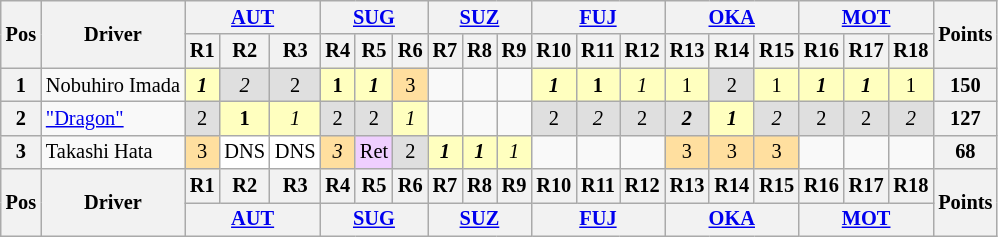<table class="wikitable" style="font-size:85%; text-align:center">
<tr>
<th rowspan="2" valign="middle">Pos</th>
<th rowspan="2" valign="middle">Driver</th>
<th colspan="3"><a href='#'>AUT</a></th>
<th colspan="3"><a href='#'>SUG</a></th>
<th colspan="3"><a href='#'>SUZ</a></th>
<th colspan="3"><a href='#'>FUJ</a></th>
<th colspan="3"><a href='#'>OKA</a></th>
<th colspan="3"><a href='#'>MOT</a></th>
<th rowspan="2" valign="middle">Points</th>
</tr>
<tr>
<th>R1</th>
<th>R2</th>
<th>R3</th>
<th>R4</th>
<th>R5</th>
<th>R6</th>
<th>R7</th>
<th>R8</th>
<th>R9</th>
<th>R10</th>
<th>R11</th>
<th>R12</th>
<th>R13</th>
<th>R14</th>
<th>R15</th>
<th>R16</th>
<th>R17</th>
<th>R18</th>
</tr>
<tr>
<th>1</th>
<td align="left"> Nobuhiro Imada</td>
<td bgcolor="#FFFFBF"><strong><em>1</em></strong></td>
<td bgcolor="#DFDFDF"><em>2</em></td>
<td bgcolor="#DFDFDF">2</td>
<td bgcolor="#FFFFBF"><strong>1</strong></td>
<td bgcolor="#FFFFBF"><strong><em>1</em></strong></td>
<td bgcolor="#FFDF9F">3</td>
<td></td>
<td></td>
<td></td>
<td bgcolor="#FFFFBF"><strong><em>1</em></strong></td>
<td bgcolor="#FFFFBF"><strong>1</strong></td>
<td bgcolor="#FFFFBF"><em>1</em></td>
<td bgcolor="#FFFFBF">1</td>
<td bgcolor="#DFDFDF">2</td>
<td bgcolor="#FFFFBF">1</td>
<td bgcolor="#FFFFBF"><strong><em>1</em></strong></td>
<td bgcolor="#FFFFBF"><strong><em>1</em></strong></td>
<td bgcolor="#FFFFBF">1</td>
<th>150</th>
</tr>
<tr>
<th>2</th>
<td align="left"> <a href='#'>"Dragon"</a></td>
<td bgcolor="#DFDFDF">2</td>
<td bgcolor="#FFFFBF"><strong>1</strong></td>
<td bgcolor="#FFFFBF"><em>1</em></td>
<td bgcolor="#DFDFDF">2</td>
<td bgcolor="#DFDFDF">2</td>
<td bgcolor="#FFFFBF"><em>1</em></td>
<td></td>
<td></td>
<td></td>
<td bgcolor="#DFDFDF">2</td>
<td bgcolor="#DFDFDF"><em>2</em></td>
<td bgcolor="#DFDFDF">2</td>
<td bgcolor="#DFDFDF"><strong><em>2</em></strong></td>
<td bgcolor="#FFFFBF"><strong><em>1</em></strong></td>
<td bgcolor="#DFDFDF"><em>2</em></td>
<td bgcolor="#DFDFDF">2</td>
<td bgcolor="#DFDFDF">2</td>
<td bgcolor="#DFDFDF"><em>2</em></td>
<th>127</th>
</tr>
<tr>
<th>3</th>
<td align="left"> Takashi Hata</td>
<td bgcolor="#FFDF9F">3</td>
<td bgcolor="#FFFFFF">DNS</td>
<td bgcolor="#FFFFFF">DNS</td>
<td bgcolor="#FFDF9F"><em>3</em></td>
<td bgcolor="#EFCFFF">Ret</td>
<td bgcolor="#DFDFDF">2</td>
<td bgcolor="#FFFFBF"><strong><em>1</em></strong></td>
<td bgcolor="#FFFFBF"><strong><em>1</em></strong></td>
<td bgcolor="#FFFFBF"><em>1</em></td>
<td></td>
<td></td>
<td></td>
<td bgcolor="#FFDF9F">3</td>
<td bgcolor="#FFDF9F">3</td>
<td bgcolor="#FFDF9F">3</td>
<td></td>
<td></td>
<td></td>
<th>68</th>
</tr>
<tr>
<th rowspan="2">Pos</th>
<th rowspan="2">Driver</th>
<th>R1</th>
<th>R2</th>
<th>R3</th>
<th>R4</th>
<th>R5</th>
<th>R6</th>
<th>R7</th>
<th>R8</th>
<th>R9</th>
<th>R10</th>
<th>R11</th>
<th>R12</th>
<th>R13</th>
<th>R14</th>
<th>R15</th>
<th>R16</th>
<th>R17</th>
<th>R18</th>
<th rowspan="2">Points</th>
</tr>
<tr>
<th colspan="3"><a href='#'>AUT</a></th>
<th colspan="3"><a href='#'>SUG</a></th>
<th colspan="3"><a href='#'>SUZ</a></th>
<th colspan="3"><a href='#'>FUJ</a></th>
<th colspan="3"><a href='#'>OKA</a></th>
<th colspan="3"><a href='#'>MOT</a></th>
</tr>
</table>
